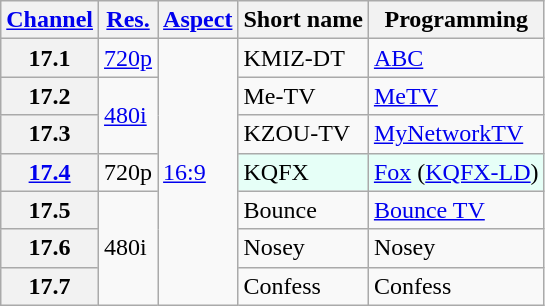<table class="wikitable">
<tr>
<th><a href='#'>Channel</a></th>
<th><a href='#'>Res.</a></th>
<th><a href='#'>Aspect</a></th>
<th>Short name</th>
<th>Programming</th>
</tr>
<tr>
<th scope = "row">17.1</th>
<td><a href='#'>720p</a></td>
<td rowspan="7"><a href='#'>16:9</a></td>
<td>KMIZ-DT</td>
<td><a href='#'>ABC</a></td>
</tr>
<tr>
<th scope = "row">17.2</th>
<td rowspan=2><a href='#'>480i</a></td>
<td>Me-TV</td>
<td><a href='#'>MeTV</a></td>
</tr>
<tr>
<th scope = "row">17.3</th>
<td>KZOU-TV</td>
<td><a href='#'>MyNetworkTV</a></td>
</tr>
<tr>
<th scope = "row"><a href='#'>17.4</a></th>
<td>720p</td>
<td style="background-color: #E6FFF7;">KQFX</td>
<td style="background-color: #E6FFF7;"><a href='#'>Fox</a> (<a href='#'>KQFX-LD</a>)</td>
</tr>
<tr>
<th scope = "row">17.5</th>
<td rowspan="3">480i</td>
<td>Bounce</td>
<td><a href='#'>Bounce TV</a></td>
</tr>
<tr>
<th scope = "row">17.6</th>
<td>Nosey</td>
<td>Nosey</td>
</tr>
<tr>
<th scope = "row">17.7</th>
<td>Confess</td>
<td>Confess</td>
</tr>
</table>
